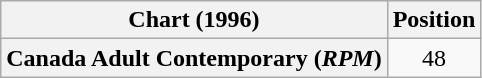<table class="wikitable plainrowheaders">
<tr>
<th scope="col">Chart (1996)</th>
<th scope="col">Position</th>
</tr>
<tr>
<th scope="row">Canada Adult Contemporary (<em>RPM</em>)</th>
<td align="center">48</td>
</tr>
</table>
